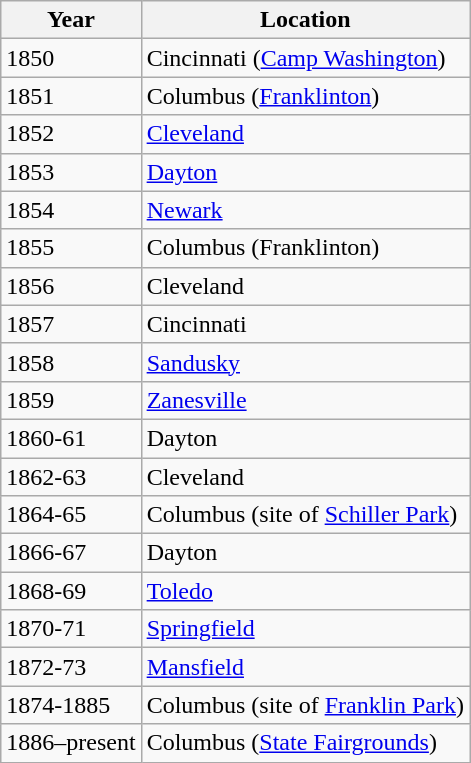<table class="wikitable floatright" style = "text-align: left;">
<tr>
<th>Year</th>
<th>Location</th>
</tr>
<tr>
<td>1850</td>
<td>Cincinnati (<a href='#'>Camp Washington</a>)</td>
</tr>
<tr>
<td>1851</td>
<td>Columbus (<a href='#'>Franklinton</a>)</td>
</tr>
<tr>
<td>1852</td>
<td><a href='#'>Cleveland</a></td>
</tr>
<tr>
<td>1853</td>
<td><a href='#'>Dayton</a></td>
</tr>
<tr>
<td>1854</td>
<td><a href='#'>Newark</a></td>
</tr>
<tr>
<td>1855</td>
<td>Columbus (Franklinton)</td>
</tr>
<tr>
<td>1856</td>
<td>Cleveland</td>
</tr>
<tr>
<td>1857</td>
<td>Cincinnati</td>
</tr>
<tr>
<td>1858</td>
<td><a href='#'>Sandusky</a></td>
</tr>
<tr>
<td>1859</td>
<td><a href='#'>Zanesville</a></td>
</tr>
<tr>
<td>1860-61</td>
<td>Dayton</td>
</tr>
<tr>
<td>1862-63</td>
<td>Cleveland</td>
</tr>
<tr>
<td>1864-65</td>
<td>Columbus (site of <a href='#'>Schiller Park</a>)</td>
</tr>
<tr>
<td>1866-67</td>
<td>Dayton</td>
</tr>
<tr>
<td>1868-69</td>
<td><a href='#'>Toledo</a></td>
</tr>
<tr>
<td>1870-71</td>
<td><a href='#'>Springfield</a></td>
</tr>
<tr>
<td>1872-73</td>
<td><a href='#'>Mansfield</a></td>
</tr>
<tr>
<td>1874-1885</td>
<td>Columbus (site of <a href='#'>Franklin Park</a>)</td>
</tr>
<tr>
<td>1886–present</td>
<td>Columbus (<a href='#'>State Fairgrounds</a>)</td>
</tr>
</table>
